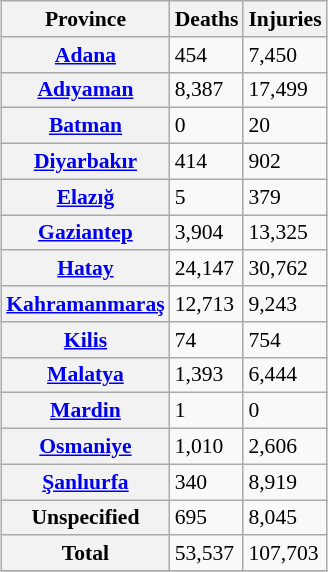<table class="wikitable sortable plainrowheaders floatright" style="clear:right; margin-left:7px; margin-top:0; margin-right:0; margin-bottom:3px; font-size:90%;">
<tr>
<th scope="col">Province</th>
<th scope="col">Deaths</th>
<th scope="col">Injuries</th>
</tr>
<tr>
<th scope="row"><a href='#'>Adana</a></th>
<td>454</td>
<td>7,450</td>
</tr>
<tr>
<th scope="row"><a href='#'>Adıyaman</a></th>
<td>8,387</td>
<td>17,499</td>
</tr>
<tr>
<th scope="row"><a href='#'>Batman</a></th>
<td>0</td>
<td>20</td>
</tr>
<tr>
<th scope="row"><a href='#'>Diyarbakır</a></th>
<td>414</td>
<td>902</td>
</tr>
<tr>
<th scope="row"><a href='#'>Elazığ</a></th>
<td>5</td>
<td>379</td>
</tr>
<tr>
<th scope="row"><a href='#'>Gaziantep</a></th>
<td>3,904</td>
<td>13,325</td>
</tr>
<tr>
<th scope="row"><a href='#'>Hatay</a></th>
<td>24,147</td>
<td>30,762</td>
</tr>
<tr>
<th scope="row"><a href='#'>Kahramanmaraş</a></th>
<td>12,713</td>
<td>9,243</td>
</tr>
<tr>
<th scope="row"><a href='#'>Kilis</a></th>
<td>74</td>
<td>754</td>
</tr>
<tr>
<th scope="row"><a href='#'>Malatya</a></th>
<td>1,393</td>
<td>6,444</td>
</tr>
<tr>
<th scope="row"><a href='#'>Mardin</a></th>
<td>1</td>
<td>0</td>
</tr>
<tr>
<th scope="row"><a href='#'>Osmaniye</a></th>
<td>1,010</td>
<td>2,606</td>
</tr>
<tr>
<th scope="row"><a href='#'>Şanlıurfa</a></th>
<td>340</td>
<td>8,919</td>
</tr>
<tr>
<th scope="row">Unspecified</th>
<td>695</td>
<td>8,045</td>
</tr>
<tr>
<th><strong>Total</strong></th>
<td>53,537</td>
<td>107,703</td>
</tr>
<tr>
</tr>
</table>
